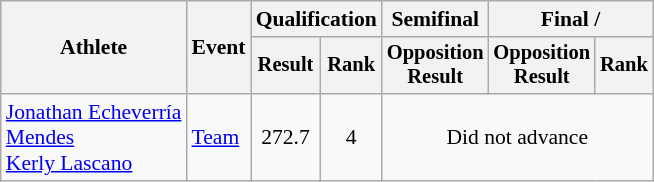<table class="wikitable" style="font-size:90%">
<tr>
<th rowspan=2>Athlete</th>
<th rowspan=2>Event</th>
<th colspan=2>Qualification</th>
<th colspan=1>Semifinal</th>
<th colspan=2>Final / </th>
</tr>
<tr style="font-size:95%">
<th>Result</th>
<th>Rank</th>
<th>Opposition<br>Result</th>
<th>Opposition<br>Result</th>
<th>Rank</th>
</tr>
<tr align=center>
<td align=left><a href='#'>Jonathan Echeverría</a><br><a href='#'> Mendes</a><br><a href='#'>Kerly Lascano</a></td>
<td align=left><a href='#'>Team</a></td>
<td>272.7</td>
<td>4</td>
<td colspan=3>Did not advance</td>
</tr>
</table>
